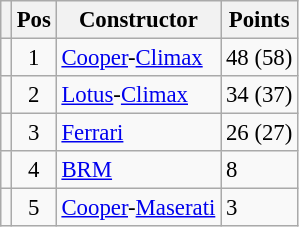<table class="wikitable" style="font-size: 95%;">
<tr>
<th></th>
<th>Pos</th>
<th>Constructor</th>
<th>Points</th>
</tr>
<tr>
<td align="left"></td>
<td align="center">1</td>
<td> <a href='#'>Cooper</a>-<a href='#'>Climax</a></td>
<td align="left">48 (58)</td>
</tr>
<tr>
<td align="left"></td>
<td align="center">2</td>
<td> <a href='#'>Lotus</a>-<a href='#'>Climax</a></td>
<td align="left">34 (37)</td>
</tr>
<tr>
<td align="left"></td>
<td align="center">3</td>
<td> <a href='#'>Ferrari</a></td>
<td align="left">26 (27)</td>
</tr>
<tr>
<td align="left"></td>
<td align="center">4</td>
<td> <a href='#'>BRM</a></td>
<td align="left">8</td>
</tr>
<tr>
<td align="left"></td>
<td align="center">5</td>
<td> <a href='#'>Cooper</a>-<a href='#'>Maserati</a></td>
<td align="left">3</td>
</tr>
</table>
